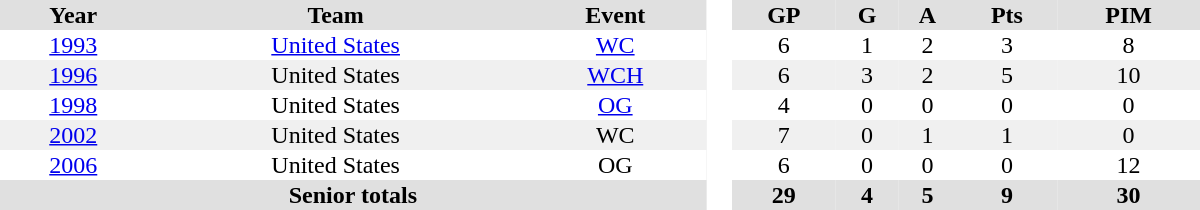<table border="0" cellpadding="1" cellspacing="0" style="text-align:center; width:50em">
<tr ALIGN="center" bgcolor="#e0e0e0">
<th>Year</th>
<th>Team</th>
<th>Event</th>
<th rowspan="99" bgcolor="#ffffff"> </th>
<th>GP</th>
<th>G</th>
<th>A</th>
<th>Pts</th>
<th>PIM</th>
</tr>
<tr>
<td><a href='#'>1993</a></td>
<td><a href='#'>United States</a></td>
<td><a href='#'>WC</a></td>
<td>6</td>
<td>1</td>
<td>2</td>
<td>3</td>
<td>8</td>
</tr>
<tr bgcolor="#f0f0f0">
<td><a href='#'>1996</a></td>
<td>United States</td>
<td><a href='#'>WCH</a></td>
<td>6</td>
<td>3</td>
<td>2</td>
<td>5</td>
<td>10</td>
</tr>
<tr>
<td><a href='#'>1998</a></td>
<td>United States</td>
<td><a href='#'>OG</a></td>
<td>4</td>
<td>0</td>
<td>0</td>
<td>0</td>
<td>0</td>
</tr>
<tr bgcolor="#f0f0f0">
<td><a href='#'>2002</a></td>
<td>United States</td>
<td>WC</td>
<td>7</td>
<td>0</td>
<td>1</td>
<td>1</td>
<td>0</td>
</tr>
<tr>
<td><a href='#'>2006</a></td>
<td>United States</td>
<td>OG</td>
<td>6</td>
<td>0</td>
<td>0</td>
<td>0</td>
<td>12</td>
</tr>
<tr bgcolor="#e0e0e0">
<th colspan=3>Senior totals</th>
<th>29</th>
<th>4</th>
<th>5</th>
<th>9</th>
<th>30</th>
</tr>
</table>
